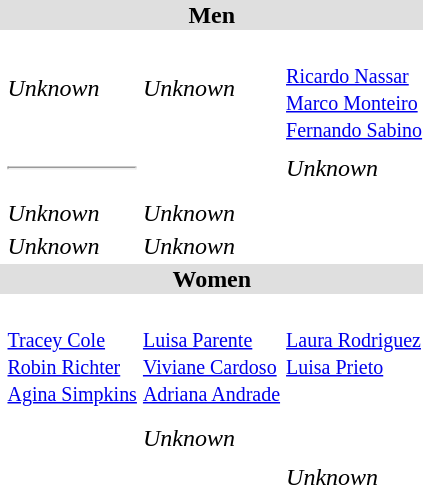<table>
<tr style="background:#dfdfdf;">
<td colspan="4" style="text-align:center;"><strong>Men</strong></td>
</tr>
<tr>
<th scope=row style="text-align:left"></th>
<td><em>Unknown</em></td>
<td><em>Unknown</em></td>
<td><br><small><a href='#'>Ricardo Nassar</a><br><a href='#'>Marco Monteiro</a><br><a href='#'>Fernando Sabino</a></small></td>
</tr>
<tr>
<th scope=row style="text-align:left"></th>
<td></td>
<td></td>
<td></td>
</tr>
<tr>
<th scope=row style="text-align:left"></th>
<td><hr></td>
<td></td>
<td><em>Unknown</em></td>
</tr>
<tr>
<th scope=row style="text-align:left"></th>
<td></td>
<td></td>
<td></td>
</tr>
<tr>
<th scope=row style="text-align:left"></th>
<td></td>
<td></td>
<td></td>
</tr>
<tr>
<th scope=row style="text-align:left"></th>
<td><em>Unknown</em></td>
<td><em>Unknown</em></td>
<td></td>
</tr>
<tr>
<th scope=row style="text-align:left"></th>
<td><em>Unknown</em></td>
<td><em>Unknown</em></td>
<td></td>
</tr>
<tr style="background:#dfdfdf;">
<td colspan="4" style="text-align:center;"><strong>Women</strong></td>
</tr>
<tr>
<th scope=row style="text-align:left"></th>
<td><br><small><a href='#'>Tracey Cole</a><br><a href='#'>Robin Richter</a><br><a href='#'>Agina Simpkins</a></small></td>
<td><br><small><a href='#'>Luisa Parente</a><br><a href='#'>Viviane Cardoso</a><br><a href='#'>Adriana Andrade</a><br></small></td>
<td><br><small><a href='#'>Laura Rodriguez</a><br><a href='#'>Luisa Prieto</a><br><br></small></td>
</tr>
<tr>
<th scope=row style="text-align:left"></th>
<td></td>
<td></td>
<td></td>
</tr>
<tr>
<th scope=row style="text-align:left"></th>
<td></td>
<td></td>
<td></td>
</tr>
<tr>
<th scope=row style="text-align:left"></th>
<td></td>
<td><em>Unknown</em></td>
<td></td>
</tr>
<tr>
<th scope=row style="text-align:left"></th>
<td></td>
<td></td>
<td></td>
</tr>
<tr>
<th scope=row style="text-align:left"></th>
<td></td>
<td></td>
<td><em>Unknown</em></td>
</tr>
</table>
